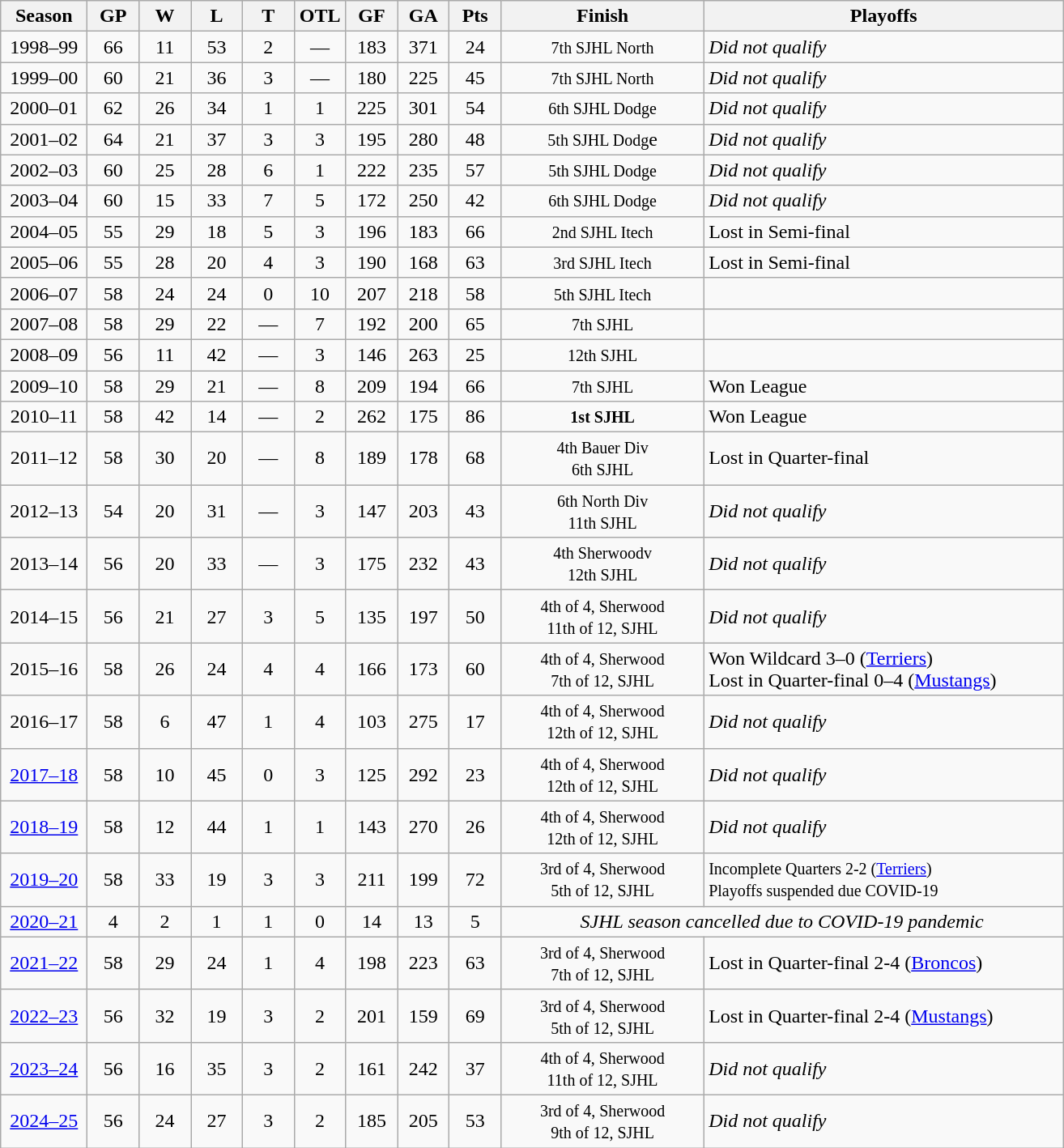<table class="wikitable sortable sticky-header" style="text-align:center">
<tr>
<th style=width:4em>Season</th>
<th style=width:2.2em><abbr>GP</abbr></th>
<th style=width:2.2em><abbr>W</abbr></th>
<th style=width:2.2em><abbr>L</abbr></th>
<th style=width:2.2em><abbr>T</abbr></th>
<th style=width:2.2em><abbr>OTL</abbr></th>
<th style=width:2.2em><abbr>GF</abbr></th>
<th style=width:2.2em><abbr>GA</abbr></th>
<th style=width:2.2em><abbr>Pts</abbr></th>
<th style=width:10em>Finish</th>
<th style=width:18em>Playoffs</th>
</tr>
<tr>
<td>1998–99</td>
<td>66</td>
<td>11</td>
<td>53</td>
<td>2</td>
<td>—</td>
<td>183</td>
<td>371</td>
<td>24</td>
<td><small>7th SJHL North</small></td>
<td align=left><em>Did not qualify</em></td>
</tr>
<tr>
<td>1999–00</td>
<td>60</td>
<td>21</td>
<td>36</td>
<td>3</td>
<td>—</td>
<td>180</td>
<td>225</td>
<td>45</td>
<td><small>7th SJHL North</small></td>
<td align=left><em>Did not qualify</em></td>
</tr>
<tr>
<td>2000–01</td>
<td>62</td>
<td>26</td>
<td>34</td>
<td>1</td>
<td>1</td>
<td>225</td>
<td>301</td>
<td>54</td>
<td><small>6th SJHL Dodge</small></td>
<td align=left><em>Did not qualify</em></td>
</tr>
<tr>
<td>2001–02</td>
<td>64</td>
<td>21</td>
<td>37</td>
<td>3</td>
<td>3</td>
<td>195</td>
<td>280</td>
<td>48</td>
<td><small>5th SJHL Dodg</small>e</td>
<td align=left><em>Did not qualify</em></td>
</tr>
<tr>
<td>2002–03</td>
<td>60</td>
<td>25</td>
<td>28</td>
<td>6</td>
<td>1</td>
<td>222</td>
<td>235</td>
<td>57</td>
<td><small>5th SJHL Dodge</small></td>
<td align=left><em>Did not qualify</em></td>
</tr>
<tr>
<td>2003–04</td>
<td>60</td>
<td>15</td>
<td>33</td>
<td>7</td>
<td>5</td>
<td>172</td>
<td>250</td>
<td>42</td>
<td><small>6th SJHL Dodge</small></td>
<td align=left><em>Did not qualify</em></td>
</tr>
<tr>
<td>2004–05</td>
<td>55</td>
<td>29</td>
<td>18</td>
<td>5</td>
<td>3</td>
<td>196</td>
<td>183</td>
<td>66</td>
<td><small>2nd SJHL Itech</small></td>
<td align=left>Lost in Semi-final</td>
</tr>
<tr>
<td>2005–06</td>
<td>55</td>
<td>28</td>
<td>20</td>
<td>4</td>
<td>3</td>
<td>190</td>
<td>168</td>
<td>63</td>
<td><small>3rd SJHL Itech</small></td>
<td align=left>Lost in Semi-final</td>
</tr>
<tr>
<td>2006–07</td>
<td>58</td>
<td>24</td>
<td>24</td>
<td>0</td>
<td>10</td>
<td>207</td>
<td>218</td>
<td>58</td>
<td><small>5th SJHL Itech</small></td>
<td align=left></td>
</tr>
<tr>
<td>2007–08</td>
<td>58</td>
<td>29</td>
<td>22</td>
<td>—</td>
<td>7</td>
<td>192</td>
<td>200</td>
<td>65</td>
<td><small>7th SJHL </small></td>
<td align=left></td>
</tr>
<tr>
<td>2008–09</td>
<td>56</td>
<td>11</td>
<td>42</td>
<td>—</td>
<td>3</td>
<td>146</td>
<td>263</td>
<td>25</td>
<td><small>12th SJHL</small></td>
<td align=left></td>
</tr>
<tr>
<td>2009–10</td>
<td>58</td>
<td>29</td>
<td>21</td>
<td>—</td>
<td>8</td>
<td>209</td>
<td>194</td>
<td>66</td>
<td><small>7th SJHL</small></td>
<td align=left>Won League</td>
</tr>
<tr>
<td>2010–11</td>
<td>58</td>
<td>42</td>
<td>14</td>
<td>—</td>
<td>2</td>
<td>262</td>
<td>175</td>
<td>86</td>
<td><small><strong>1st SJHL</strong></small></td>
<td align=left>Won League</td>
</tr>
<tr>
<td>2011–12</td>
<td>58</td>
<td>30</td>
<td>20</td>
<td>—</td>
<td>8</td>
<td>189</td>
<td>178</td>
<td>68</td>
<td><small>4th Bauer Div<br>6th SJHL </small></td>
<td align=left>Lost in Quarter-final</td>
</tr>
<tr>
<td>2012–13</td>
<td>54</td>
<td>20</td>
<td>31</td>
<td>—</td>
<td>3</td>
<td>147</td>
<td>203</td>
<td>43</td>
<td><small>6th North Div<br>11th SJHL </small></td>
<td align=left><em>Did not qualify</em></td>
</tr>
<tr>
<td>2013–14</td>
<td>56</td>
<td>20</td>
<td>33</td>
<td>—</td>
<td>3</td>
<td>175</td>
<td>232</td>
<td>43</td>
<td><small>4th Sherwoodv<br>12th SJHL  </small></td>
<td align=left><em>Did not qualify</em></td>
</tr>
<tr>
<td>2014–15</td>
<td>56</td>
<td>21</td>
<td>27</td>
<td>3</td>
<td>5</td>
<td>135</td>
<td>197</td>
<td>50</td>
<td><small>4th of 4, Sherwood<br>11th of 12, SJHL </small></td>
<td align=left><em>Did not qualify</em></td>
</tr>
<tr>
<td>2015–16</td>
<td>58</td>
<td>26</td>
<td>24</td>
<td>4</td>
<td>4</td>
<td>166</td>
<td>173</td>
<td>60</td>
<td><small>4th of 4, Sherwood<br>7th of 12, SJHL </small></td>
<td align=left>Won Wildcard 3–0 (<a href='#'>Terriers</a>)<br>Lost in Quarter-final 0–4 (<a href='#'>Mustangs</a>)</td>
</tr>
<tr>
<td>2016–17</td>
<td>58</td>
<td>6</td>
<td>47</td>
<td>1</td>
<td>4</td>
<td>103</td>
<td>275</td>
<td>17</td>
<td><small>4th of 4, Sherwood<br>12th of 12, SJHL </small></td>
<td align=left><em>Did not qualify</em></td>
</tr>
<tr>
<td><a href='#'>2017–18</a></td>
<td>58</td>
<td>10</td>
<td>45</td>
<td>0</td>
<td>3</td>
<td>125</td>
<td>292</td>
<td>23</td>
<td><small>4th of 4, Sherwood<br>12th of 12, SJHL </small></td>
<td align=left><em>Did not qualify</em></td>
</tr>
<tr>
<td><a href='#'>2018–19</a></td>
<td>58</td>
<td>12</td>
<td>44</td>
<td>1</td>
<td>1</td>
<td>143</td>
<td>270</td>
<td>26</td>
<td><small>4th of 4, Sherwood<br>12th of 12, SJHL </small></td>
<td align=left><em>Did not qualify</em></td>
</tr>
<tr>
<td><a href='#'>2019–20</a></td>
<td>58</td>
<td>33</td>
<td>19</td>
<td>3</td>
<td>3</td>
<td>211</td>
<td>199</td>
<td>72</td>
<td><small>3rd of 4, Sherwood <br>5th of 12, SJHL </small></td>
<td align=left><small>Incomplete Quarters 2-2 (<a href='#'>Terriers</a>)<br>Playoffs suspended due COVID-19</small></td>
</tr>
<tr>
<td><a href='#'>2020–21</a></td>
<td>4</td>
<td>2</td>
<td>1</td>
<td>1</td>
<td>0</td>
<td>14</td>
<td>13</td>
<td>5</td>
<td colspan=2><em>SJHL season cancelled due to COVID-19 pandemic</em></td>
</tr>
<tr>
<td><a href='#'>2021–22</a></td>
<td>58</td>
<td>29</td>
<td>24</td>
<td>1</td>
<td>4</td>
<td>198</td>
<td>223</td>
<td>63</td>
<td><small>3rd of 4, Sherwood<br>7th of 12, SJHL </small></td>
<td align=left>Lost in Quarter-final 2-4 (<a href='#'>Broncos</a>)</td>
</tr>
<tr>
<td><a href='#'>2022–23</a></td>
<td>56</td>
<td>32</td>
<td>19</td>
<td>3</td>
<td>2</td>
<td>201</td>
<td>159</td>
<td>69</td>
<td><small>3rd of 4, Sherwood<br>5th of 12, SJHL </small></td>
<td align=left>Lost in Quarter-final 2-4 (<a href='#'>Mustangs</a>)</td>
</tr>
<tr>
<td><a href='#'>2023–24</a></td>
<td>56</td>
<td>16</td>
<td>35</td>
<td>3</td>
<td>2</td>
<td>161</td>
<td>242</td>
<td>37</td>
<td><small>4th of 4, Sherwood<br>11th of 12, SJHL </small></td>
<td align=left><em>Did not qualify</em></td>
</tr>
<tr>
<td><a href='#'>2024–25</a></td>
<td>56</td>
<td>24</td>
<td>27</td>
<td>3</td>
<td>2</td>
<td>185</td>
<td>205</td>
<td>53</td>
<td><small>3rd of 4, Sherwood<br>9th of 12, SJHL </small></td>
<td align=left><em>Did not qualify</em></td>
</tr>
</table>
